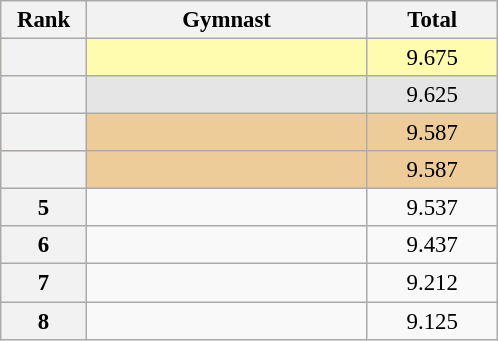<table class="wikitable sortable" style="text-align:center; font-size:95%">
<tr>
<th scope="col" style="width:50px;">Rank</th>
<th scope="col" style="width:180px;">Gymnast</th>
<th scope="col" style="width:80px;">Total</th>
</tr>
<tr style="background:#fffcaf;">
<th scope=row style="text-align:center"></th>
<td style="text-align:left;"></td>
<td>9.675</td>
</tr>
<tr style="background:#e5e5e5;">
<th scope=row style="text-align:center"></th>
<td style="text-align:left;"></td>
<td>9.625</td>
</tr>
<tr style="background:#ec9;">
<th scope=row style="text-align:center"></th>
<td style="text-align:left;"></td>
<td>9.587</td>
</tr>
<tr style="background:#ec9;">
<th scope=row style="text-align:center"></th>
<td style="text-align:left;"></td>
<td>9.587</td>
</tr>
<tr>
<th scope=row style="text-align:center">5</th>
<td style="text-align:left;"></td>
<td>9.537</td>
</tr>
<tr>
<th scope=row style="text-align:center">6</th>
<td style="text-align:left;"></td>
<td>9.437</td>
</tr>
<tr>
<th scope=row style="text-align:center">7</th>
<td style="text-align:left;"></td>
<td>9.212</td>
</tr>
<tr>
<th scope=row style="text-align:center">8</th>
<td style="text-align:left;"></td>
<td>9.125</td>
</tr>
</table>
